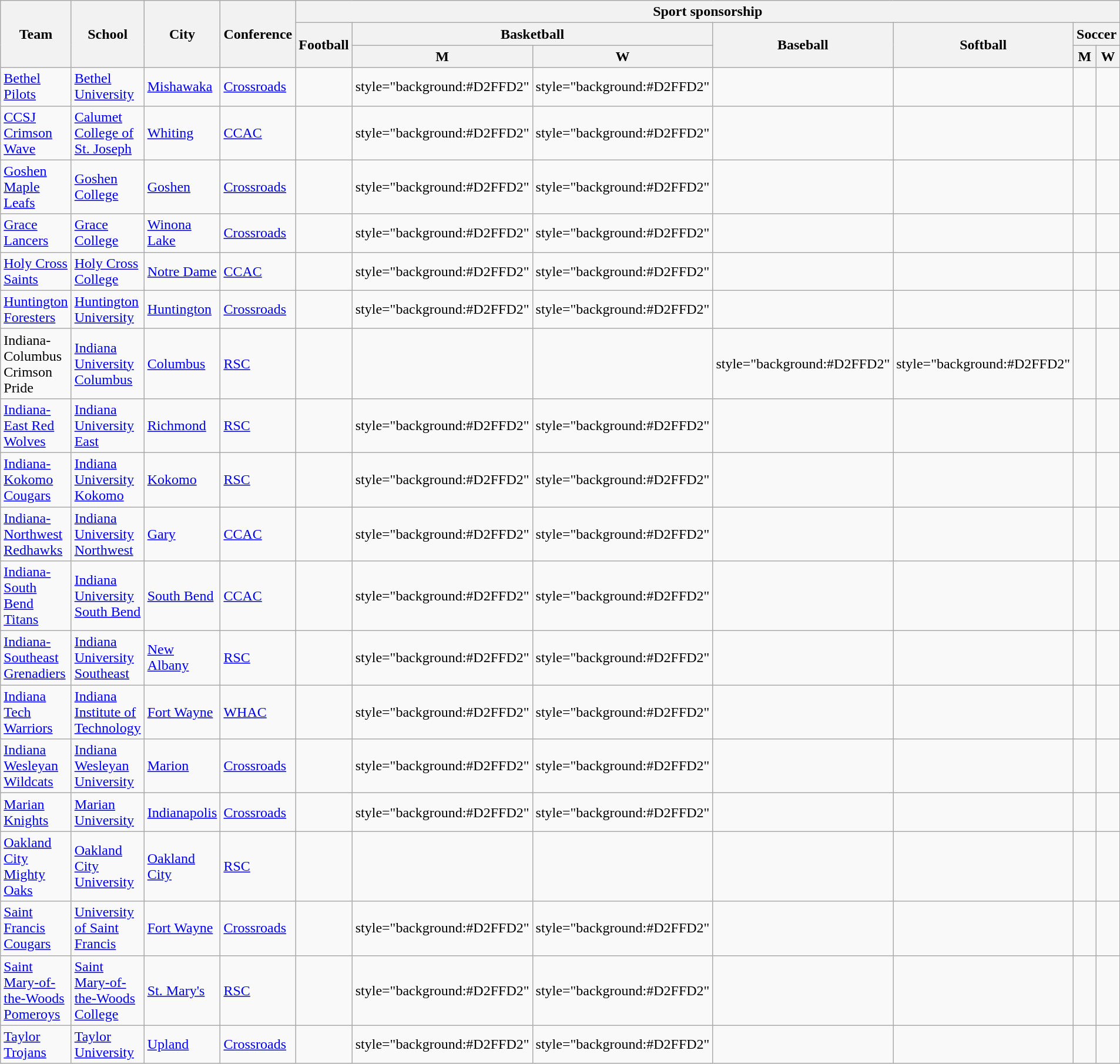<table class="sortable wikitable">
<tr>
<th rowspan=3>Team</th>
<th rowspan=3>School</th>
<th rowspan=3>City</th>
<th rowspan=3>Conference</th>
<th colspan=7>Sport sponsorship</th>
</tr>
<tr>
<th rowspan=2>Football</th>
<th colspan=2>Basketball</th>
<th rowspan=2>Baseball</th>
<th rowspan=2>Softball</th>
<th colspan=2>Soccer</th>
</tr>
<tr>
<th>M</th>
<th>W</th>
<th>M</th>
<th>W</th>
</tr>
<tr>
<td><a href='#'>Bethel Pilots</a></td>
<td><a href='#'>Bethel University</a></td>
<td><a href='#'>Mishawaka</a></td>
<td><a href='#'>Crossroads</a></td>
<td></td>
<td>style="background:#D2FFD2" </td>
<td>style="background:#D2FFD2" </td>
<td></td>
<td></td>
<td></td>
<td></td>
</tr>
<tr>
<td><a href='#'>CCSJ Crimson Wave</a></td>
<td><a href='#'>Calumet College of St. Joseph</a></td>
<td><a href='#'>Whiting</a></td>
<td><a href='#'>CCAC</a></td>
<td> </td>
<td>style="background:#D2FFD2" </td>
<td>style="background:#D2FFD2" </td>
<td></td>
<td></td>
<td></td>
<td></td>
</tr>
<tr>
<td><a href='#'>Goshen Maple Leafs</a></td>
<td><a href='#'>Goshen College</a></td>
<td><a href='#'>Goshen</a></td>
<td><a href='#'>Crossroads</a></td>
<td></td>
<td>style="background:#D2FFD2" </td>
<td>style="background:#D2FFD2" </td>
<td></td>
<td></td>
<td></td>
<td></td>
</tr>
<tr>
<td><a href='#'>Grace Lancers</a></td>
<td><a href='#'>Grace College</a></td>
<td><a href='#'>Winona Lake</a></td>
<td><a href='#'>Crossroads</a></td>
<td></td>
<td>style="background:#D2FFD2" </td>
<td>style="background:#D2FFD2" </td>
<td></td>
<td></td>
<td></td>
<td></td>
</tr>
<tr>
<td><a href='#'>Holy Cross Saints</a></td>
<td><a href='#'>Holy Cross College</a></td>
<td><a href='#'>Notre Dame</a></td>
<td><a href='#'>CCAC</a></td>
<td></td>
<td>style="background:#D2FFD2" </td>
<td>style="background:#D2FFD2" </td>
<td></td>
<td></td>
<td></td>
<td></td>
</tr>
<tr>
<td><a href='#'>Huntington Foresters</a></td>
<td><a href='#'>Huntington University</a></td>
<td><a href='#'>Huntington</a></td>
<td><a href='#'>Crossroads</a></td>
<td></td>
<td>style="background:#D2FFD2" </td>
<td>style="background:#D2FFD2" </td>
<td></td>
<td></td>
<td></td>
<td></td>
</tr>
<tr>
<td>Indiana-Columbus Crimson Pride</td>
<td><a href='#'>Indiana University Columbus</a></td>
<td><a href='#'>Columbus</a></td>
<td><a href='#'>RSC</a></td>
<td></td>
<td></td>
<td></td>
<td>style="background:#D2FFD2" </td>
<td>style="background:#D2FFD2" </td>
<td></td>
<td></td>
</tr>
<tr>
<td><a href='#'>Indiana-East Red Wolves</a></td>
<td><a href='#'>Indiana University East</a></td>
<td><a href='#'>Richmond</a></td>
<td><a href='#'>RSC</a></td>
<td></td>
<td>style="background:#D2FFD2" </td>
<td>style="background:#D2FFD2" </td>
<td></td>
<td></td>
<td></td>
<td></td>
</tr>
<tr>
<td><a href='#'>Indiana-Kokomo Cougars</a></td>
<td><a href='#'>Indiana University Kokomo</a></td>
<td><a href='#'>Kokomo</a></td>
<td><a href='#'>RSC</a></td>
<td></td>
<td>style="background:#D2FFD2" </td>
<td>style="background:#D2FFD2" </td>
<td></td>
<td></td>
<td></td>
<td></td>
</tr>
<tr>
<td><a href='#'>Indiana-Northwest Redhawks</a></td>
<td><a href='#'>Indiana University Northwest</a></td>
<td><a href='#'>Gary</a></td>
<td><a href='#'>CCAC</a></td>
<td></td>
<td>style="background:#D2FFD2" </td>
<td>style="background:#D2FFD2" </td>
<td></td>
<td></td>
<td></td>
<td></td>
</tr>
<tr>
<td><a href='#'>Indiana-South Bend Titans</a></td>
<td><a href='#'>Indiana University South Bend</a></td>
<td><a href='#'>South Bend</a></td>
<td><a href='#'>CCAC</a></td>
<td></td>
<td>style="background:#D2FFD2" </td>
<td>style="background:#D2FFD2" </td>
<td></td>
<td></td>
<td></td>
<td></td>
</tr>
<tr>
<td><a href='#'>Indiana-Southeast Grenadiers</a></td>
<td><a href='#'>Indiana University Southeast</a></td>
<td><a href='#'>New Albany</a></td>
<td><a href='#'>RSC</a></td>
<td></td>
<td>style="background:#D2FFD2" </td>
<td>style="background:#D2FFD2" </td>
<td></td>
<td></td>
<td></td>
<td></td>
</tr>
<tr>
<td><a href='#'>Indiana Tech Warriors</a></td>
<td><a href='#'>Indiana Institute of Technology</a></td>
<td><a href='#'>Fort Wayne</a></td>
<td><a href='#'>WHAC</a></td>
<td></td>
<td>style="background:#D2FFD2" </td>
<td>style="background:#D2FFD2" </td>
<td></td>
<td></td>
<td></td>
<td></td>
</tr>
<tr>
<td><a href='#'>Indiana Wesleyan Wildcats</a></td>
<td><a href='#'>Indiana Wesleyan University</a></td>
<td><a href='#'>Marion</a></td>
<td><a href='#'>Crossroads</a></td>
<td> </td>
<td>style="background:#D2FFD2" </td>
<td>style="background:#D2FFD2" </td>
<td></td>
<td></td>
<td></td>
<td></td>
</tr>
<tr>
<td><a href='#'>Marian Knights</a></td>
<td><a href='#'>Marian University</a></td>
<td><a href='#'>Indianapolis</a></td>
<td><a href='#'>Crossroads</a></td>
<td> </td>
<td>style="background:#D2FFD2" </td>
<td>style="background:#D2FFD2" </td>
<td></td>
<td></td>
<td></td>
<td></td>
</tr>
<tr>
<td><a href='#'>Oakland City Mighty Oaks</a></td>
<td><a href='#'>Oakland City University</a></td>
<td><a href='#'>Oakland City</a></td>
<td><a href='#'>RSC</a></td>
<td> </td>
<td></td>
<td></td>
<td></td>
<td></td>
<td></td>
<td></td>
</tr>
<tr>
<td><a href='#'>Saint Francis Cougars</a></td>
<td><a href='#'>University of Saint Francis</a></td>
<td><a href='#'>Fort Wayne</a></td>
<td><a href='#'>Crossroads</a></td>
<td> </td>
<td>style="background:#D2FFD2" </td>
<td>style="background:#D2FFD2" </td>
<td></td>
<td></td>
<td></td>
<td></td>
</tr>
<tr>
<td><a href='#'>Saint Mary-of-the-Woods Pomeroys</a></td>
<td><a href='#'>Saint Mary-of-the-Woods College</a></td>
<td><a href='#'>St. Mary's</a></td>
<td><a href='#'>RSC</a></td>
<td> </td>
<td>style="background:#D2FFD2" </td>
<td>style="background:#D2FFD2" </td>
<td></td>
<td></td>
<td></td>
<td></td>
</tr>
<tr>
<td><a href='#'>Taylor Trojans</a></td>
<td><a href='#'>Taylor University</a></td>
<td><a href='#'>Upland</a></td>
<td><a href='#'>Crossroads</a></td>
<td> </td>
<td>style="background:#D2FFD2" </td>
<td>style="background:#D2FFD2" </td>
<td></td>
<td></td>
<td></td>
<td></td>
</tr>
</table>
